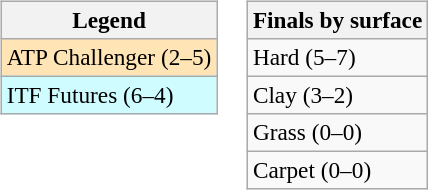<table>
<tr valign=top>
<td><br><table class=wikitable style=font-size:97%>
<tr>
<th>Legend</th>
</tr>
<tr bgcolor=moccasin>
<td>ATP Challenger (2–5)</td>
</tr>
<tr bgcolor=cffcff>
<td>ITF Futures (6–4)</td>
</tr>
</table>
</td>
<td><br><table class=wikitable style=font-size:97%>
<tr>
<th>Finals by surface</th>
</tr>
<tr>
<td>Hard (5–7)</td>
</tr>
<tr>
<td>Clay (3–2)</td>
</tr>
<tr>
<td>Grass (0–0)</td>
</tr>
<tr>
<td>Carpet (0–0)</td>
</tr>
</table>
</td>
</tr>
</table>
